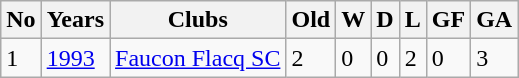<table class = "wikitable">
<tr>
<th>No</th>
<th>Years</th>
<th>Clubs</th>
<th>Old</th>
<th>W</th>
<th>D</th>
<th>L</th>
<th>GF</th>
<th>GA</th>
</tr>
<tr>
<td>1</td>
<td><a href='#'>1993</a></td>
<td> <a href='#'>Faucon Flacq SC</a></td>
<td>2</td>
<td>0</td>
<td>0</td>
<td>2</td>
<td>0</td>
<td>3</td>
</tr>
</table>
